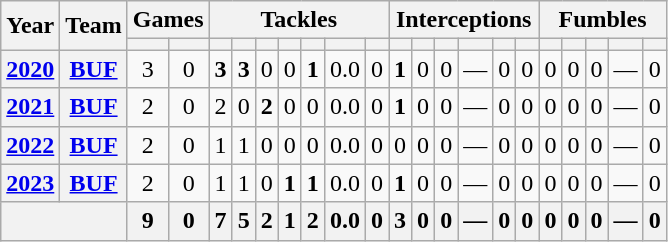<table class="wikitable" style="text-align: center;">
<tr>
<th rowspan="2">Year</th>
<th rowspan="2">Team</th>
<th colspan="2">Games</th>
<th colspan="7">Tackles</th>
<th colspan="6">Interceptions</th>
<th colspan="5">Fumbles</th>
</tr>
<tr>
<th></th>
<th></th>
<th></th>
<th></th>
<th></th>
<th></th>
<th></th>
<th></th>
<th></th>
<th></th>
<th></th>
<th></th>
<th></th>
<th></th>
<th></th>
<th></th>
<th></th>
<th></th>
<th></th>
<th></th>
</tr>
<tr>
<th><a href='#'>2020</a></th>
<th><a href='#'>BUF</a></th>
<td>3</td>
<td>0</td>
<td><strong>3</strong></td>
<td><strong>3</strong></td>
<td>0</td>
<td>0</td>
<td><strong>1</strong></td>
<td>0.0</td>
<td>0</td>
<td><strong>1</strong></td>
<td>0</td>
<td>0</td>
<td>—</td>
<td>0</td>
<td>0</td>
<td>0</td>
<td>0</td>
<td>0</td>
<td>—</td>
<td>0</td>
</tr>
<tr>
<th><a href='#'>2021</a></th>
<th><a href='#'>BUF</a></th>
<td>2</td>
<td>0</td>
<td>2</td>
<td>0</td>
<td><strong>2</strong></td>
<td>0</td>
<td>0</td>
<td>0.0</td>
<td>0</td>
<td><strong>1</strong></td>
<td>0</td>
<td>0</td>
<td>—</td>
<td>0</td>
<td>0</td>
<td>0</td>
<td>0</td>
<td>0</td>
<td>—</td>
<td>0</td>
</tr>
<tr>
<th><a href='#'>2022</a></th>
<th><a href='#'>BUF</a></th>
<td>2</td>
<td>0</td>
<td>1</td>
<td>1</td>
<td>0</td>
<td>0</td>
<td>0</td>
<td>0.0</td>
<td>0</td>
<td>0</td>
<td>0</td>
<td>0</td>
<td>—</td>
<td>0</td>
<td>0</td>
<td>0</td>
<td>0</td>
<td>0</td>
<td>—</td>
<td>0</td>
</tr>
<tr>
<th><a href='#'>2023</a></th>
<th><a href='#'>BUF</a></th>
<td>2</td>
<td>0</td>
<td>1</td>
<td>1</td>
<td>0</td>
<td><strong>1</strong></td>
<td><strong>1</strong></td>
<td>0.0</td>
<td>0</td>
<td><strong>1</strong></td>
<td>0</td>
<td>0</td>
<td>—</td>
<td>0</td>
<td>0</td>
<td>0</td>
<td>0</td>
<td>0</td>
<td>—</td>
<td>0</td>
</tr>
<tr>
<th colspan="2"></th>
<th>9</th>
<th>0</th>
<th>7</th>
<th>5</th>
<th>2</th>
<th>1</th>
<th>2</th>
<th>0.0</th>
<th>0</th>
<th>3</th>
<th>0</th>
<th>0</th>
<th>—</th>
<th>0</th>
<th>0</th>
<th>0</th>
<th>0</th>
<th>0</th>
<th>—</th>
<th>0</th>
</tr>
</table>
